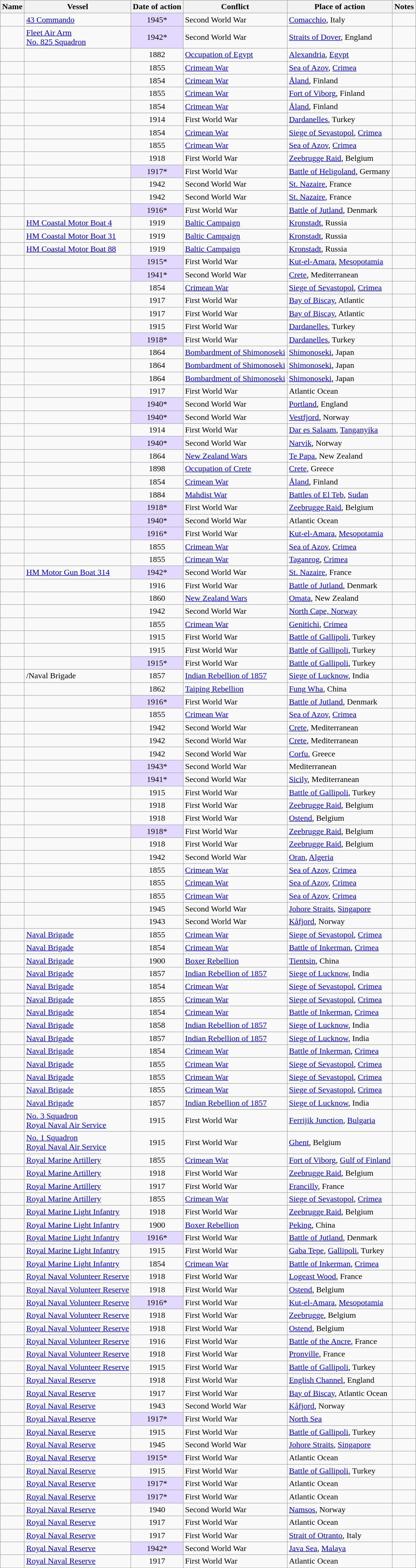<table class="wikitable sortable">
<tr>
<th>Name</th>
<th>Vessel</th>
<th>Date of action</th>
<th>Conflict</th>
<th>Place of action</th>
<th class="unsortable">Notes</th>
</tr>
<tr>
<td></td>
<td><a href='#'>43 Commando</a></td>
<td style="background:#e3d9ff; text-align:center;">1945*</td>
<td>Second World War</td>
<td><a href='#'>Comacchio</a>, Italy</td>
<td></td>
</tr>
<tr>
<td></td>
<td><a href='#'>Fleet Air Arm</a><br><a href='#'>No. 825 Squadron</a></td>
<td style="background:#e3d9ff; text-align:center;">1942*</td>
<td>Second World War</td>
<td><a href='#'>Straits of Dover</a>, England</td>
<td></td>
</tr>
<tr>
<td></td>
<td></td>
<td style="text-align:center;">1882</td>
<td><a href='#'>Occupation of Egypt</a></td>
<td><a href='#'>Alexandria</a>, <a href='#'>Egypt</a></td>
<td></td>
</tr>
<tr>
<td></td>
<td></td>
<td style="text-align:center;">1855</td>
<td><a href='#'>Crimean War</a></td>
<td><a href='#'>Sea of Azov</a>, <a href='#'>Crimea</a></td>
<td></td>
</tr>
<tr>
<td></td>
<td></td>
<td style="text-align:center;">1854</td>
<td><a href='#'>Crimean War</a></td>
<td><a href='#'>Åland</a>, Finland</td>
<td></td>
</tr>
<tr>
<td></td>
<td></td>
<td style="text-align:center;">1855</td>
<td><a href='#'>Crimean War</a></td>
<td><a href='#'>Fort of Viborg</a>, Finland</td>
<td></td>
</tr>
<tr>
<td></td>
<td></td>
<td style="text-align:center;">1854</td>
<td><a href='#'>Crimean War</a></td>
<td><a href='#'>Åland</a>, Finland</td>
<td></td>
</tr>
<tr>
<td></td>
<td></td>
<td style="text-align:center;">1914</td>
<td>First World War</td>
<td><a href='#'>Dardanelles</a>, Turkey</td>
<td></td>
</tr>
<tr>
<td></td>
<td></td>
<td style="text-align:center;">1854</td>
<td><a href='#'>Crimean War</a></td>
<td><a href='#'>Siege of Sevastopol</a>, <a href='#'>Crimea</a></td>
<td></td>
</tr>
<tr>
<td></td>
<td></td>
<td style="text-align:center;">1855</td>
<td><a href='#'>Crimean War</a></td>
<td><a href='#'>Sea of Azov</a>, <a href='#'>Crimea</a></td>
<td></td>
</tr>
<tr>
<td></td>
<td></td>
<td style="text-align:center;">1918</td>
<td>First World War</td>
<td><a href='#'>Zeebrugge Raid</a>, Belgium</td>
<td></td>
</tr>
<tr>
<td></td>
<td></td>
<td style="background:#e3d9ff; text-align:center;">1917*</td>
<td>First World War</td>
<td><a href='#'>Battle of Heligoland</a>, Germany</td>
<td></td>
</tr>
<tr>
<td></td>
<td></td>
<td style="text-align:center;">1942</td>
<td>Second World War</td>
<td><a href='#'>St. Nazaire</a>, France</td>
<td></td>
</tr>
<tr>
<td></td>
<td></td>
<td style="text-align:center;">1942</td>
<td>Second World War</td>
<td><a href='#'>St. Nazaire</a>, France</td>
<td></td>
</tr>
<tr>
<td></td>
<td></td>
<td style="background:#e3d9ff; text-align:center;">1916*</td>
<td>First World War</td>
<td><a href='#'>Battle of Jutland</a>, Denmark</td>
<td></td>
</tr>
<tr>
<td></td>
<td><a href='#'>HM Coastal Motor Boat 4</a></td>
<td style="text-align:center;">1919</td>
<td><a href='#'>Baltic Campaign</a></td>
<td><a href='#'>Kronstadt</a>, Russia</td>
<td></td>
</tr>
<tr>
<td></td>
<td><a href='#'>HM Coastal Motor Boat 31</a></td>
<td style="text-align:center;">1919</td>
<td><a href='#'>Baltic Campaign</a></td>
<td><a href='#'>Kronstadt</a>, Russia</td>
<td></td>
</tr>
<tr>
<td></td>
<td><a href='#'>HM Coastal Motor Boat 88</a></td>
<td style="text-align:center;">1919</td>
<td><a href='#'>Baltic Campaign</a></td>
<td><a href='#'>Kronstadt</a>, Russia</td>
<td></td>
</tr>
<tr>
<td></td>
<td></td>
<td style="background:#e3d9ff; text-align:center;">1915*</td>
<td>First World War</td>
<td><a href='#'>Kut-el-Amara</a>, <a href='#'>Mesopotamia</a></td>
<td></td>
</tr>
<tr>
<td></td>
<td></td>
<td style="background:#e3d9ff; text-align:center;">1941*</td>
<td>Second World War</td>
<td><a href='#'>Crete</a>, Mediterranean</td>
<td></td>
</tr>
<tr>
<td></td>
<td></td>
<td style="text-align:center;">1854</td>
<td><a href='#'>Crimean War</a></td>
<td><a href='#'>Siege of Sevastopol</a>, <a href='#'>Crimea</a></td>
<td style="text-align:center;"></td>
</tr>
<tr>
<td></td>
<td></td>
<td style="text-align:center;">1917</td>
<td>First World War</td>
<td><a href='#'>Bay of Biscay</a>, Atlantic</td>
<td style="text-align:center;"></td>
</tr>
<tr>
<td></td>
<td></td>
<td style="text-align:center;">1917</td>
<td>First World War</td>
<td><a href='#'>Bay of Biscay</a>, Atlantic</td>
<td style="text-align:center;"></td>
</tr>
<tr |>
</tr>
<tr>
<td></td>
<td></td>
<td style="text-align:center;">1915</td>
<td>First World War</td>
<td><a href='#'>Dardanelles</a>, Turkey</td>
<td></td>
</tr>
<tr>
<td></td>
<td></td>
<td style="background:#e3d9ff; text-align:center;">1918*</td>
<td>First World War</td>
<td><a href='#'>Dardanelles</a>, Turkey</td>
<td></td>
</tr>
<tr>
<td></td>
<td></td>
<td style="text-align:center;">1864</td>
<td><a href='#'>Bombardment of Shimonoseki</a></td>
<td><a href='#'>Shimonoseki</a>, Japan</td>
<td></td>
</tr>
<tr>
<td></td>
<td></td>
<td style="text-align:center;">1864</td>
<td><a href='#'>Bombardment of Shimonoseki</a></td>
<td><a href='#'>Shimonoseki</a>, Japan</td>
<td></td>
</tr>
<tr>
<td></td>
<td></td>
<td style="text-align:center;">1864</td>
<td><a href='#'>Bombardment of Shimonoseki</a></td>
<td><a href='#'>Shimonoseki</a>, Japan</td>
<td style="text-align:center;"></td>
</tr>
<tr>
<td></td>
<td></td>
<td style="text-align:center;">1917</td>
<td>First World War</td>
<td>Atlantic Ocean</td>
<td></td>
</tr>
<tr>
<td></td>
<td></td>
<td style="background:#e3d9ff; text-align:center;">1940*</td>
<td>Second World War</td>
<td><a href='#'>Portland</a>, England</td>
<td style="text-align:center;"></td>
</tr>
<tr>
<td></td>
<td></td>
<td style="background:#e3d9ff; text-align:center;">1940*</td>
<td>Second World War</td>
<td><a href='#'>Vestfjord</a>, Norway</td>
<td style="text-align:center;"></td>
</tr>
<tr>
<td></td>
<td></td>
<td style="text-align:center;">1914</td>
<td>First World War</td>
<td><a href='#'>Dar es Salaam</a>, <a href='#'>Tanganyika</a></td>
<td></td>
</tr>
<tr>
<td></td>
<td></td>
<td style="background:#e3d9ff; text-align:center;">1940*</td>
<td>Second World War</td>
<td><a href='#'>Narvik</a>, Norway</td>
<td></td>
</tr>
<tr>
<td></td>
<td></td>
<td style="text-align:center;">1864</td>
<td><a href='#'>New Zealand Wars</a></td>
<td><a href='#'>Te Papa</a>, New Zealand</td>
<td></td>
</tr>
<tr>
<td></td>
<td></td>
<td style="text-align:center;">1898</td>
<td><a href='#'>Occupation of Crete</a></td>
<td><a href='#'>Crete</a>, Greece</td>
<td></td>
</tr>
<tr>
<td></td>
<td></td>
<td style="text-align:center;">1854</td>
<td><a href='#'>Crimean War</a></td>
<td><a href='#'>Åland</a>, Finland</td>
<td></td>
</tr>
<tr>
<td></td>
<td></td>
<td style="text-align:center;">1884</td>
<td><a href='#'>Mahdist War</a></td>
<td><a href='#'>Battles of El Teb</a>, <a href='#'>Sudan</a></td>
<td></td>
</tr>
<tr>
<td></td>
<td></td>
<td style="background:#e3d9ff; text-align:center;">1918*</td>
<td>First World War</td>
<td><a href='#'>Zeebrugge Raid</a>, Belgium</td>
<td></td>
</tr>
<tr>
<td></td>
<td></td>
<td style="background:#e3d9ff; text-align:center;">1940*</td>
<td>Second World War</td>
<td>Atlantic Ocean</td>
<td></td>
</tr>
<tr>
<td></td>
<td></td>
<td style="background:#e3d9ff; text-align:center;">1916*</td>
<td>First World War</td>
<td><a href='#'>Kut-el-Amara</a>, <a href='#'>Mesopotamia</a></td>
<td></td>
</tr>
<tr>
<td></td>
<td></td>
<td style="text-align:center;">1855</td>
<td><a href='#'>Crimean War</a></td>
<td><a href='#'>Sea of Azov</a>, <a href='#'>Crimea</a></td>
<td></td>
</tr>
<tr>
<td></td>
<td></td>
<td style="text-align:center;">1855</td>
<td><a href='#'>Crimean War</a></td>
<td><a href='#'>Taganrog</a>, <a href='#'>Crimea</a></td>
<td></td>
</tr>
<tr>
<td></td>
<td><a href='#'>HM Motor Gun Boat 314</a></td>
<td style="background:#e3d9ff; text-align:center;">1942*</td>
<td>Second World War</td>
<td><a href='#'>St. Nazaire</a>, France</td>
<td></td>
</tr>
<tr>
<td></td>
<td></td>
<td style="text-align:center;">1916</td>
<td>First World War</td>
<td><a href='#'>Battle of Jutland</a>, Denmark</td>
<td></td>
</tr>
<tr>
<td></td>
<td></td>
<td style="text-align:center;">1860</td>
<td><a href='#'>New Zealand Wars</a></td>
<td><a href='#'>Omata</a>, New Zealand</td>
<td></td>
</tr>
<tr>
<td></td>
<td></td>
<td style="text-align:center;">1942</td>
<td>Second World War</td>
<td><a href='#'>North Cape, Norway</a></td>
<td></td>
</tr>
<tr>
<td></td>
<td></td>
<td style="text-align:center;">1855</td>
<td><a href='#'>Crimean War</a></td>
<td><a href='#'>Genitichi</a>, <a href='#'>Crimea</a></td>
<td></td>
</tr>
<tr>
<td></td>
<td></td>
<td style="text-align:center;">1915</td>
<td>First World War</td>
<td><a href='#'>Battle of Gallipoli</a>, Turkey</td>
<td></td>
</tr>
<tr>
<td></td>
<td></td>
<td style="text-align:center;">1915</td>
<td>First World War</td>
<td><a href='#'>Battle of Gallipoli</a>, Turkey</td>
<td></td>
</tr>
<tr>
<td></td>
<td></td>
<td style="background:#e3d9ff; text-align:center;">1915*</td>
<td>First World War</td>
<td><a href='#'>Battle of Gallipoli</a>, Turkey</td>
<td></td>
</tr>
<tr>
<td></td>
<td>/Naval Brigade</td>
<td style="text-align:center;">1857</td>
<td><a href='#'>Indian Rebellion of 1857</a></td>
<td><a href='#'>Siege of Lucknow</a>, India</td>
<td></td>
</tr>
<tr>
<td></td>
<td></td>
<td style="text-align:center;">1862</td>
<td><a href='#'>Taiping Rebellion</a></td>
<td><a href='#'>Fung Wha</a>, China</td>
<td></td>
</tr>
<tr>
<td></td>
<td></td>
<td style="background:#e3d9ff; text-align:center;">1916*</td>
<td>First World War</td>
<td><a href='#'>Battle of Jutland</a>, Denmark</td>
<td></td>
</tr>
<tr>
<td></td>
<td></td>
<td style="text-align:center;">1855</td>
<td><a href='#'>Crimean War</a></td>
<td><a href='#'>Sea of Azov</a>, <a href='#'>Crimea</a></td>
<td></td>
</tr>
<tr>
<td></td>
<td></td>
<td style="text-align:center;">1942</td>
<td>Second World War</td>
<td><a href='#'>Crete</a>, Mediterranean</td>
<td></td>
</tr>
<tr>
<td></td>
<td></td>
<td style="text-align:center;">1942</td>
<td>Second World War</td>
<td><a href='#'>Crete</a>, Mediterranean</td>
<td></td>
</tr>
<tr>
<td></td>
<td></td>
<td style="text-align:center;">1942</td>
<td>Second World War</td>
<td><a href='#'>Corfu</a>, Greece</td>
<td></td>
</tr>
<tr>
<td></td>
<td></td>
<td style="background:#e3d9ff; text-align:center;">1943*</td>
<td>Second World War</td>
<td>Mediterranean</td>
<td></td>
</tr>
<tr>
<td></td>
<td></td>
<td style="background:#e3d9ff; text-align:center;">1941*</td>
<td>Second World War</td>
<td><a href='#'>Sicily</a>, Mediterranean</td>
<td></td>
</tr>
<tr>
<td></td>
<td></td>
<td style="text-align:center;">1915</td>
<td>First World War</td>
<td><a href='#'>Battle of Gallipoli</a>, Turkey</td>
<td></td>
</tr>
<tr>
<td></td>
<td></td>
<td style="text-align:center;">1918</td>
<td>First World War</td>
<td><a href='#'>Zeebrugge Raid</a>, Belgium</td>
<td></td>
</tr>
<tr>
<td></td>
<td></td>
<td style="text-align:center;">1918</td>
<td>First World War</td>
<td><a href='#'>Ostend</a>, Belgium</td>
<td></td>
</tr>
<tr>
<td></td>
<td></td>
<td style="background:#e3d9ff; text-align:center;">1918*</td>
<td>First World War</td>
<td><a href='#'>Zeebrugge Raid</a>, Belgium</td>
<td></td>
</tr>
<tr>
<td></td>
<td></td>
<td style="text-align:center;">1918</td>
<td>First World War</td>
<td><a href='#'>Zeebrugge Raid</a>, Belgium</td>
<td></td>
</tr>
<tr>
<td></td>
<td></td>
<td style="text-align:center;">1942</td>
<td>Second World War</td>
<td><a href='#'>Oran</a>, <a href='#'>Algeria</a></td>
<td></td>
</tr>
<tr>
<td></td>
<td></td>
<td style="text-align:center;">1855</td>
<td><a href='#'>Crimean War</a></td>
<td><a href='#'>Sea of Azov</a>, <a href='#'>Crimea</a></td>
<td></td>
</tr>
<tr>
<td></td>
<td></td>
<td style="text-align:center;">1855</td>
<td><a href='#'>Crimean War</a></td>
<td><a href='#'>Sea of Azov</a>, <a href='#'>Crimea</a></td>
<td></td>
</tr>
<tr>
<td></td>
<td></td>
<td style="text-align:center;">1855</td>
<td><a href='#'>Crimean War</a></td>
<td><a href='#'>Sea of Azov</a>, <a href='#'>Crimea</a></td>
<td></td>
</tr>
<tr>
<td></td>
<td></td>
<td style="text-align:center;">1945</td>
<td>Second World War</td>
<td><a href='#'>Johore Straits</a>, <a href='#'>Singapore</a></td>
<td></td>
</tr>
<tr>
<td></td>
<td></td>
<td style="text-align:center;">1943</td>
<td>Second World War</td>
<td><a href='#'>Kåfjord</a>, Norway</td>
<td></td>
</tr>
<tr>
<td></td>
<td><a href='#'>Naval Brigade</a></td>
<td style="text-align:center;">1855</td>
<td><a href='#'>Crimean War</a></td>
<td><a href='#'>Siege of Sevastopol</a>, <a href='#'>Crimea</a></td>
<td></td>
</tr>
<tr>
<td></td>
<td><a href='#'>Naval Brigade</a></td>
<td style="text-align:center;">1854</td>
<td><a href='#'>Crimean War</a></td>
<td><a href='#'>Battle of Inkerman</a>, <a href='#'>Crimea</a></td>
<td></td>
</tr>
<tr>
<td></td>
<td><a href='#'>Naval Brigade</a></td>
<td style="text-align:center;">1900</td>
<td><a href='#'>Boxer Rebellion</a></td>
<td><a href='#'>Tientsin</a>, China</td>
<td></td>
</tr>
<tr>
<td></td>
<td><a href='#'>Naval Brigade</a></td>
<td style="text-align:center;">1857</td>
<td><a href='#'>Indian Rebellion of 1857</a></td>
<td><a href='#'>Siege of Lucknow</a>, India</td>
<td></td>
</tr>
<tr>
<td></td>
<td><a href='#'>Naval Brigade</a></td>
<td style="text-align:center;">1854</td>
<td><a href='#'>Crimean War</a></td>
<td><a href='#'>Siege of Sevastopol</a>, <a href='#'>Crimea</a></td>
<td></td>
</tr>
<tr>
<td></td>
<td><a href='#'>Naval Brigade</a></td>
<td style="text-align:center;">1855</td>
<td><a href='#'>Crimean War</a></td>
<td><a href='#'>Siege of Sevastopol</a>, <a href='#'>Crimea</a></td>
<td></td>
</tr>
<tr>
<td></td>
<td><a href='#'>Naval Brigade</a></td>
<td style="text-align:center;">1854</td>
<td><a href='#'>Crimean War</a></td>
<td><a href='#'>Battle of Inkerman</a>, <a href='#'>Crimea</a></td>
<td></td>
</tr>
<tr>
<td></td>
<td><a href='#'>Naval Brigade</a></td>
<td style="text-align:center;">1858</td>
<td><a href='#'>Indian Rebellion of 1857</a></td>
<td><a href='#'>Siege of Lucknow</a>, India</td>
<td></td>
</tr>
<tr>
<td></td>
<td><a href='#'>Naval Brigade</a></td>
<td style="text-align:center;">1857</td>
<td><a href='#'>Indian Rebellion of 1857</a></td>
<td><a href='#'>Siege of Lucknow</a>, India</td>
<td></td>
</tr>
<tr>
<td></td>
<td><a href='#'>Naval Brigade</a></td>
<td style="text-align:center;">1854</td>
<td><a href='#'>Crimean War</a></td>
<td><a href='#'>Battle of Inkerman</a>, <a href='#'>Crimea</a></td>
<td></td>
</tr>
<tr>
<td></td>
<td><a href='#'>Naval Brigade</a></td>
<td style="text-align:center;">1855</td>
<td><a href='#'>Crimean War</a></td>
<td><a href='#'>Siege of Sevastopol</a>, <a href='#'>Crimea</a></td>
<td></td>
</tr>
<tr>
<td></td>
<td><a href='#'>Naval Brigade</a></td>
<td style="text-align:center;">1855</td>
<td><a href='#'>Crimean War</a></td>
<td><a href='#'>Siege of Sevastopol</a>, <a href='#'>Crimea</a></td>
<td></td>
</tr>
<tr>
<td></td>
<td><a href='#'>Naval Brigade</a></td>
<td style="text-align:center;">1855</td>
<td><a href='#'>Crimean War</a></td>
<td><a href='#'>Siege of Sevastopol</a>, <a href='#'>Crimea</a></td>
<td></td>
</tr>
<tr>
<td></td>
<td><a href='#'>Naval Brigade</a></td>
<td style="text-align:center;">1857</td>
<td><a href='#'>Indian Rebellion of 1857</a></td>
<td><a href='#'>Siege of Lucknow</a>, India</td>
<td></td>
</tr>
<tr>
<td></td>
<td><a href='#'>No. 3 Squadron</a><br><a href='#'>Royal Naval Air Service</a></td>
<td style="text-align:center;">1915</td>
<td>First World War</td>
<td><a href='#'>Ferrijik Junction</a>, <a href='#'>Bulgaria</a></td>
<td></td>
</tr>
<tr>
<td></td>
<td><a href='#'>No. 1 Squadron</a><br><a href='#'>Royal Naval Air Service</a></td>
<td style="text-align:center;">1915</td>
<td>First World War</td>
<td><a href='#'>Ghent</a>, Belgium</td>
<td></td>
</tr>
<tr>
<td></td>
<td><a href='#'>Royal Marine Artillery</a></td>
<td style="text-align:center;">1855</td>
<td><a href='#'>Crimean War</a></td>
<td><a href='#'>Fort of Viborg</a>, <a href='#'>Gulf of Finland</a></td>
<td></td>
</tr>
<tr>
<td></td>
<td><a href='#'>Royal Marine Artillery</a></td>
<td style="text-align:center;">1918</td>
<td>First World War</td>
<td><a href='#'>Zeebrugge Raid</a>, Belgium</td>
<td></td>
</tr>
<tr>
<td></td>
<td><a href='#'>Royal Marine Artillery</a></td>
<td style="text-align:center;">1917</td>
<td>First World War</td>
<td><a href='#'>Francilly</a>, France</td>
<td></td>
</tr>
<tr>
<td></td>
<td><a href='#'>Royal Marine Artillery</a></td>
<td style="text-align:center;">1855</td>
<td><a href='#'>Crimean War</a></td>
<td><a href='#'>Siege of Sevastopol</a>, <a href='#'>Crimea</a></td>
<td></td>
</tr>
<tr>
<td></td>
<td><a href='#'>Royal Marine Light Infantry</a></td>
<td style="text-align:center;">1918</td>
<td>First World War</td>
<td><a href='#'>Zeebrugge Raid</a>, Belgium</td>
<td></td>
</tr>
<tr>
<td></td>
<td><a href='#'>Royal Marine Light Infantry</a></td>
<td style="text-align:center;">1900</td>
<td><a href='#'>Boxer Rebellion</a></td>
<td><a href='#'>Peking</a>, China</td>
<td></td>
</tr>
<tr>
<td></td>
<td><a href='#'>Royal Marine Light Infantry</a></td>
<td style="background:#e3d9ff; text-align:center;">1916*</td>
<td>First World War</td>
<td><a href='#'>Battle of Jutland</a>, Denmark</td>
<td></td>
</tr>
<tr>
<td></td>
<td><a href='#'>Royal Marine Light Infantry</a></td>
<td style="text-align:center;">1915</td>
<td>First World War</td>
<td><a href='#'>Gaba Tepe</a>, <a href='#'>Gallipoli</a>, Turkey</td>
<td></td>
</tr>
<tr>
<td></td>
<td><a href='#'>Royal Marine Light Infantry</a></td>
<td style="text-align:center;">1854</td>
<td><a href='#'>Crimean War</a></td>
<td><a href='#'>Battle of Inkerman</a>, <a href='#'>Crimea</a></td>
<td></td>
</tr>
<tr>
<td></td>
<td><a href='#'>Royal Naval Volunteer Reserve</a></td>
<td style="text-align:center;">1918</td>
<td>First World War</td>
<td><a href='#'>Logeast Wood</a>, France</td>
<td></td>
</tr>
<tr>
<td></td>
<td><a href='#'>Royal Naval Volunteer Reserve</a></td>
<td style="text-align:center;">1918</td>
<td>First World War</td>
<td><a href='#'>Ostend</a>, Belgium</td>
<td></td>
</tr>
<tr>
<td></td>
<td><a href='#'>Royal Naval Volunteer Reserve</a></td>
<td style="background:#e3d9ff; text-align:center;">1916*</td>
<td>First World War</td>
<td><a href='#'>Kut-el-Amara</a>, <a href='#'>Mesopotamia</a></td>
<td></td>
</tr>
<tr>
<td></td>
<td><a href='#'>Royal Naval Volunteer Reserve</a></td>
<td style="text-align:center;">1918</td>
<td>First World War</td>
<td><a href='#'>Zeebrugge</a>, Belgium</td>
<td></td>
</tr>
<tr>
<td></td>
<td><a href='#'>Royal Naval Volunteer Reserve</a></td>
<td style="text-align:center;">1918</td>
<td>First World War</td>
<td><a href='#'>Ostend</a>, Belgium</td>
<td></td>
</tr>
<tr>
<td></td>
<td><a href='#'>Royal Naval Volunteer Reserve</a></td>
<td style="text-align:center;">1916</td>
<td>First World War</td>
<td><a href='#'>Battle of the Ancre</a>, France</td>
<td style="text-align:center;"></td>
</tr>
<tr>
<td></td>
<td><a href='#'>Royal Naval Volunteer Reserve</a></td>
<td style="text-align:center;">1918</td>
<td>First World War</td>
<td><a href='#'>Pronville</a>, France</td>
<td></td>
</tr>
<tr>
<td></td>
<td><a href='#'>Royal Naval Volunteer Reserve</a></td>
<td style="text-align:center;">1915</td>
<td>First World War</td>
<td><a href='#'>Battle of Gallipoli</a>, Turkey</td>
<td></td>
</tr>
<tr>
<td></td>
<td><a href='#'>Royal Naval Reserve</a></td>
<td style="text-align:center;">1918</td>
<td>First World War</td>
<td><a href='#'>English Channel</a>, England</td>
<td></td>
</tr>
<tr>
<td></td>
<td><a href='#'>Royal Naval Reserve</a></td>
<td style="text-align:center;">1917</td>
<td>First World War</td>
<td><a href='#'>Bay of Biscay</a>, Atlantic Ocean</td>
<td></td>
</tr>
<tr>
<td></td>
<td><a href='#'>Royal Naval Reserve</a></td>
<td style="text-align:center;">1943</td>
<td>Second World War</td>
<td><a href='#'>Kåfjord</a>, Norway</td>
<td></td>
</tr>
<tr>
<td></td>
<td><a href='#'>Royal Naval Reserve</a></td>
<td style="background:#e3d9ff; text-align:center;">1917*</td>
<td>First World War</td>
<td><a href='#'>North Sea</a></td>
<td></td>
</tr>
<tr>
<td></td>
<td><a href='#'>Royal Naval Reserve</a></td>
<td style="text-align:center;">1915</td>
<td>First World War</td>
<td><a href='#'>Battle of Gallipoli</a>, Turkey</td>
<td></td>
</tr>
<tr>
<td></td>
<td><a href='#'>Royal Naval Reserve</a></td>
<td style="text-align:center;">1945</td>
<td>Second World War</td>
<td><a href='#'>Johore Straits</a>, <a href='#'>Singapore</a></td>
<td></td>
</tr>
<tr>
<td></td>
<td><a href='#'>Royal Naval Reserve</a></td>
<td style="background:#e3d9ff; text-align:center;">1915*</td>
<td>First World War</td>
<td>Atlantic Ocean</td>
<td></td>
</tr>
<tr>
<td></td>
<td><a href='#'>Royal Naval Reserve</a></td>
<td style="text-align:center;">1915</td>
<td>First World War</td>
<td><a href='#'>Battle of Gallipoli</a>, Turkey</td>
<td></td>
</tr>
<tr>
<td></td>
<td><a href='#'>Royal Naval Reserve</a></td>
<td style="background:#e3d9ff; text-align:center;">1917*</td>
<td>First World War</td>
<td>Atlantic Ocean</td>
<td></td>
</tr>
<tr>
<td></td>
<td><a href='#'>Royal Naval Reserve</a></td>
<td style="background:#e3d9ff; text-align:center;">1917*</td>
<td>First World War</td>
<td>Atlantic Ocean</td>
<td></td>
</tr>
<tr>
<td></td>
<td><a href='#'>Royal Naval Reserve</a></td>
<td style="text-align:center;">1940</td>
<td>Second World War</td>
<td><a href='#'>Namsos</a>, Norway</td>
<td></td>
</tr>
<tr>
<td></td>
<td><a href='#'>Royal Naval Reserve</a></td>
<td style="text-align:center;">1917</td>
<td>First World War</td>
<td>Atlantic Ocean</td>
<td></td>
</tr>
<tr>
<td></td>
<td><a href='#'>Royal Naval Reserve</a></td>
<td style="text-align:center;">1917</td>
<td>First World War</td>
<td><a href='#'>Strait of Otranto</a>, Italy</td>
<td></td>
</tr>
<tr>
<td></td>
<td><a href='#'>Royal Naval Reserve</a></td>
<td style="background:#e3d9ff; text-align:center;">1942*</td>
<td>Second World War</td>
<td><a href='#'>Java Sea</a>, <a href='#'>Malaya</a></td>
<td></td>
</tr>
<tr>
<td></td>
<td><a href='#'>Royal Naval Reserve</a></td>
<td style="text-align:center;">1917</td>
<td>First World War</td>
<td>Atlantic Ocean</td>
<td></td>
</tr>
</table>
